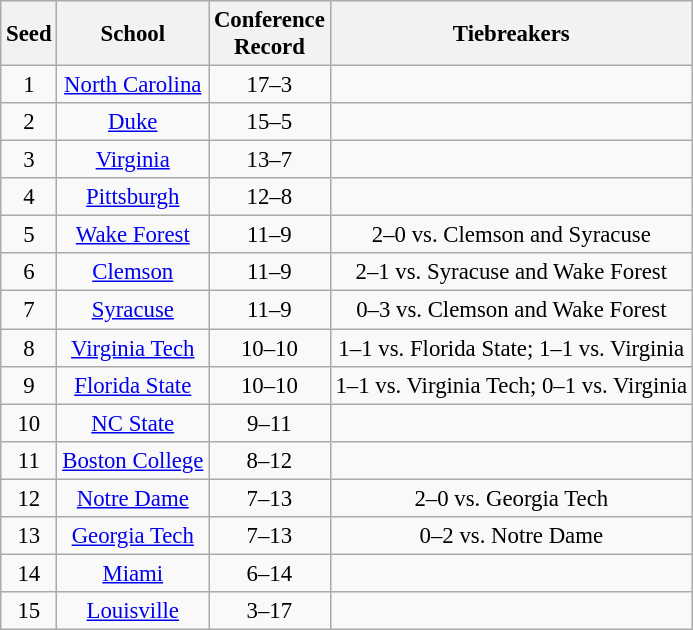<table class="wikitable" style="white-space:nowrap; font-size:95%; text-align:center">
<tr>
<th>Seed</th>
<th>School</th>
<th>Conference<br>Record</th>
<th>Tiebreakers</th>
</tr>
<tr>
<td>1</td>
<td><a href='#'>North Carolina</a></td>
<td>17–3</td>
<td></td>
</tr>
<tr>
<td>2</td>
<td><a href='#'>Duke</a></td>
<td>15–5</td>
<td></td>
</tr>
<tr>
<td>3</td>
<td><a href='#'>Virginia</a></td>
<td>13–7</td>
<td></td>
</tr>
<tr>
<td>4</td>
<td><a href='#'>Pittsburgh</a></td>
<td>12–8</td>
<td></td>
</tr>
<tr>
<td>5</td>
<td><a href='#'>Wake Forest</a></td>
<td>11–9</td>
<td>2–0 vs. Clemson and Syracuse</td>
</tr>
<tr>
<td>6</td>
<td><a href='#'>Clemson</a></td>
<td>11–9</td>
<td>2–1 vs. Syracuse and Wake Forest</td>
</tr>
<tr>
<td>7</td>
<td><a href='#'>Syracuse</a></td>
<td>11–9</td>
<td>0–3 vs. Clemson and Wake Forest</td>
</tr>
<tr>
<td>8</td>
<td><a href='#'>Virginia Tech</a></td>
<td>10–10</td>
<td>1–1 vs. Florida State; 1–1 vs. Virginia</td>
</tr>
<tr>
<td>9</td>
<td><a href='#'>Florida State</a></td>
<td>10–10</td>
<td>1–1 vs. Virginia Tech; 0–1 vs. Virginia</td>
</tr>
<tr>
<td>10</td>
<td><a href='#'>NC State</a></td>
<td>9–11</td>
<td></td>
</tr>
<tr>
<td>11</td>
<td><a href='#'>Boston College</a></td>
<td>8–12</td>
<td></td>
</tr>
<tr>
<td>12</td>
<td><a href='#'>Notre Dame</a></td>
<td>7–13</td>
<td>2–0 vs. Georgia Tech</td>
</tr>
<tr>
<td>13</td>
<td><a href='#'>Georgia Tech</a></td>
<td>7–13</td>
<td>0–2 vs. Notre Dame</td>
</tr>
<tr>
<td>14</td>
<td><a href='#'>Miami</a></td>
<td>6–14</td>
<td></td>
</tr>
<tr>
<td>15</td>
<td><a href='#'>Louisville</a></td>
<td>3–17</td>
<td></td>
</tr>
</table>
